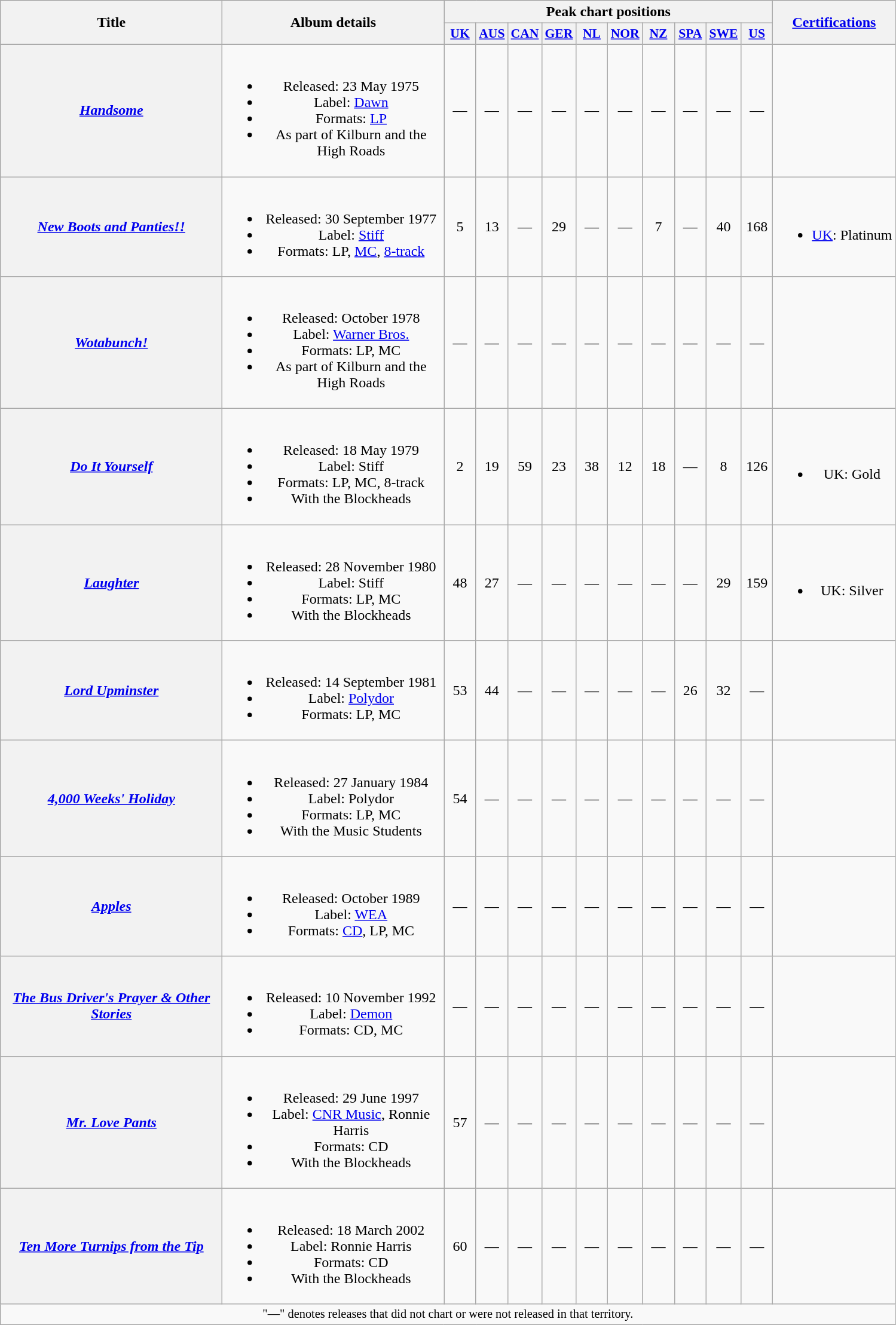<table class="wikitable plainrowheaders" style="text-align:center;">
<tr>
<th rowspan="2" scope="col" style="width:15em;">Title</th>
<th rowspan="2" scope="col" style="width:15em;">Album details</th>
<th colspan="10">Peak chart positions</th>
<th rowspan="2"><a href='#'>Certifications</a></th>
</tr>
<tr>
<th scope="col" style="width:2em;font-size:90%;"><a href='#'>UK</a><br></th>
<th scope="col" style="width:2em;font-size:90%;"><a href='#'>AUS</a><br></th>
<th scope="col" style="width:2em;font-size:90%;"><a href='#'>CAN</a><br></th>
<th scope="col" style="width:2em;font-size:90%;"><a href='#'>GER</a><br></th>
<th scope="col" style="width:2em;font-size:90%;"><a href='#'>NL</a><br></th>
<th scope="col" style="width:2em;font-size:90%;"><a href='#'>NOR</a><br></th>
<th scope="col" style="width:2em;font-size:90%;"><a href='#'>NZ</a><br></th>
<th scope="col" style="width:2em;font-size:90%;"><a href='#'>SPA</a><br></th>
<th scope="col" style="width:2em;font-size:90%;"><a href='#'>SWE</a><br></th>
<th scope="col" style="width:2em;font-size:90%;"><a href='#'>US</a><br></th>
</tr>
<tr>
<th scope="row"><em><a href='#'>Handsome</a></em></th>
<td><br><ul><li>Released: 23 May 1975</li><li>Label: <a href='#'>Dawn</a></li><li>Formats: <a href='#'>LP</a></li><li>As part of Kilburn and the High Roads</li></ul></td>
<td>—</td>
<td>—</td>
<td>—</td>
<td>—</td>
<td>—</td>
<td>—</td>
<td>—</td>
<td>—</td>
<td>—</td>
<td>—</td>
<td></td>
</tr>
<tr>
<th scope="row"><em><a href='#'>New Boots and Panties&excl;!</a></em></th>
<td><br><ul><li>Released: 30 September 1977</li><li>Label: <a href='#'>Stiff</a></li><li>Formats: LP, <a href='#'>MC</a>, <a href='#'>8-track</a></li></ul></td>
<td>5</td>
<td>13</td>
<td>—</td>
<td>29</td>
<td>—</td>
<td>—</td>
<td>7</td>
<td>—</td>
<td>40</td>
<td>168</td>
<td><br><ul><li><a href='#'>UK</a>: Platinum</li></ul></td>
</tr>
<tr>
<th scope="row"><em><a href='#'>Wotabunch!</a></em></th>
<td><br><ul><li>Released: October 1978</li><li>Label: <a href='#'>Warner Bros.</a></li><li>Formats: LP, MC</li><li>As part of Kilburn and the High Roads</li></ul></td>
<td>—</td>
<td>—</td>
<td>—</td>
<td>—</td>
<td>—</td>
<td>—</td>
<td>—</td>
<td>—</td>
<td>—</td>
<td>—</td>
<td></td>
</tr>
<tr>
<th scope="row"><em><a href='#'>Do It Yourself</a></em></th>
<td><br><ul><li>Released: 18 May 1979</li><li>Label: Stiff</li><li>Formats: LP, MC, 8-track</li><li>With the Blockheads</li></ul></td>
<td>2</td>
<td>19</td>
<td>59</td>
<td>23</td>
<td>38</td>
<td>12</td>
<td>18</td>
<td>—</td>
<td>8</td>
<td>126</td>
<td><br><ul><li>UK: Gold</li></ul></td>
</tr>
<tr>
<th scope="row"><em><a href='#'>Laughter</a></em></th>
<td><br><ul><li>Released: 28 November 1980</li><li>Label: Stiff</li><li>Formats: LP, MC</li><li>With the Blockheads</li></ul></td>
<td>48</td>
<td>27</td>
<td>—</td>
<td>—</td>
<td>—</td>
<td>—</td>
<td>—</td>
<td>—</td>
<td>29</td>
<td>159</td>
<td><br><ul><li>UK: Silver</li></ul></td>
</tr>
<tr>
<th scope="row"><em><a href='#'>Lord Upminster</a></em></th>
<td><br><ul><li>Released: 14 September 1981</li><li>Label: <a href='#'>Polydor</a></li><li>Formats: LP, MC</li></ul></td>
<td>53</td>
<td>44</td>
<td>—</td>
<td>—</td>
<td>—</td>
<td>—</td>
<td>—</td>
<td>26</td>
<td>32</td>
<td>—</td>
<td></td>
</tr>
<tr>
<th scope="row"><em><a href='#'>4,000 Weeks' Holiday</a></em></th>
<td><br><ul><li>Released: 27 January 1984</li><li>Label: Polydor</li><li>Formats: LP, MC</li><li>With the Music Students</li></ul></td>
<td>54</td>
<td>—</td>
<td>—</td>
<td>—</td>
<td>—</td>
<td>—</td>
<td>—</td>
<td>—</td>
<td>—</td>
<td>—</td>
<td></td>
</tr>
<tr>
<th scope="row"><em><a href='#'>Apples</a></em></th>
<td><br><ul><li>Released: October 1989</li><li>Label: <a href='#'>WEA</a></li><li>Formats: <a href='#'>CD</a>, LP, MC</li></ul></td>
<td>—</td>
<td>—</td>
<td>—</td>
<td>—</td>
<td>—</td>
<td>—</td>
<td>—</td>
<td>—</td>
<td>—</td>
<td>—</td>
<td></td>
</tr>
<tr>
<th scope="row"><em><a href='#'>The Bus Driver's Prayer & Other Stories</a></em></th>
<td><br><ul><li>Released: 10 November 1992</li><li>Label: <a href='#'>Demon</a></li><li>Formats: CD, MC</li></ul></td>
<td>—</td>
<td>—</td>
<td>—</td>
<td>—</td>
<td>—</td>
<td>—</td>
<td>—</td>
<td>—</td>
<td>—</td>
<td>—</td>
<td></td>
</tr>
<tr>
<th scope="row"><em><a href='#'>Mr. Love Pants</a></em></th>
<td><br><ul><li>Released: 29 June 1997</li><li>Label: <a href='#'>CNR Music</a>, Ronnie Harris</li><li>Formats: CD</li><li>With the Blockheads</li></ul></td>
<td>57</td>
<td>—</td>
<td>—</td>
<td>—</td>
<td>—</td>
<td>—</td>
<td>—</td>
<td>—</td>
<td>—</td>
<td>—</td>
<td></td>
</tr>
<tr>
<th scope="row"><em><a href='#'>Ten More Turnips from the Tip</a></em></th>
<td><br><ul><li>Released: 18 March 2002</li><li>Label: Ronnie Harris</li><li>Formats: CD</li><li>With the Blockheads</li></ul></td>
<td>60</td>
<td>—</td>
<td>—</td>
<td>—</td>
<td>—</td>
<td>—</td>
<td>—</td>
<td>—</td>
<td>—</td>
<td>—</td>
<td></td>
</tr>
<tr>
<td colspan="13" style="font-size:85%">"—" denotes releases that did not chart or were not released in that territory.</td>
</tr>
</table>
